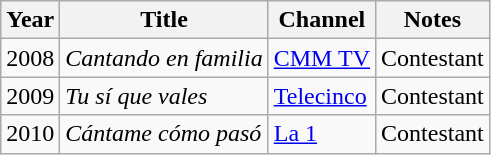<table class="wikitable">
<tr>
<th>Year</th>
<th>Title</th>
<th>Channel</th>
<th>Notes</th>
</tr>
<tr>
<td>2008</td>
<td><em>Cantando en familia</em></td>
<td><a href='#'>CMM TV</a></td>
<td>Contestant</td>
</tr>
<tr>
<td>2009</td>
<td><em>Tu sí que vales</em></td>
<td><a href='#'>Telecinco</a></td>
<td>Contestant</td>
</tr>
<tr>
<td>2010</td>
<td><em>Cántame cómo pasó</em></td>
<td><a href='#'>La 1</a></td>
<td>Contestant</td>
</tr>
</table>
